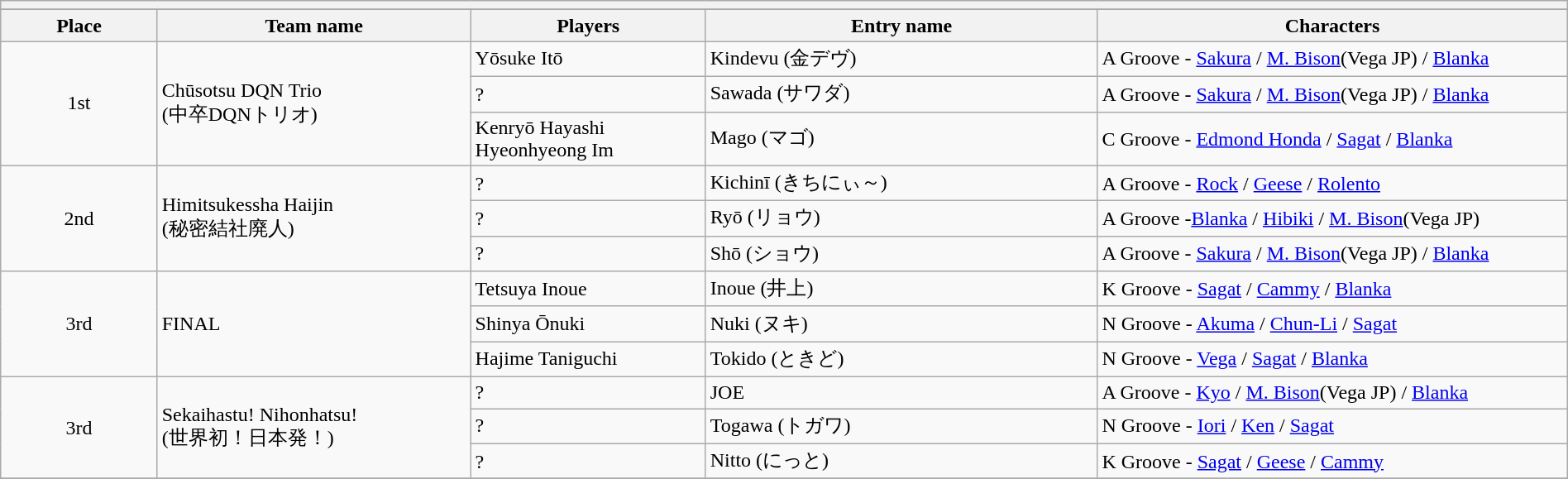<table class="wikitable" width=100%>
<tr>
<th colspan=5></th>
</tr>
<tr bgcolor="#dddddd">
</tr>
<tr>
<th width=10%>Place</th>
<th width=20%>Team name</th>
<th width=15%>Players</th>
<th width=25%>Entry name</th>
<th width=30%>Characters</th>
</tr>
<tr>
<td align=center rowspan="3">1st</td>
<td rowspan="3">Chūsotsu DQN Trio<br>(中卒DQNトリオ)</td>
<td>Yōsuke Itō</td>
<td>Kindevu (金デヴ)</td>
<td>A Groove - <a href='#'>Sakura</a> / <a href='#'>M. Bison</a>(Vega JP) / <a href='#'>Blanka</a></td>
</tr>
<tr>
<td>?</td>
<td>Sawada (サワダ)</td>
<td>A Groove - <a href='#'>Sakura</a> / <a href='#'>M. Bison</a>(Vega JP) / <a href='#'>Blanka</a></td>
</tr>
<tr>
<td>Kenryō Hayashi<br>Hyeonhyeong Im</td>
<td>Mago (マゴ)</td>
<td>C Groove - <a href='#'>Edmond Honda</a> / <a href='#'>Sagat</a> / <a href='#'>Blanka</a></td>
</tr>
<tr>
<td align=center rowspan="3">2nd</td>
<td rowspan="3">Himitsukessha Haijin<br>(秘密結社廃人)</td>
<td>?</td>
<td>Kichinī (きちにぃ～)</td>
<td>A Groove - <a href='#'>Rock</a> / <a href='#'>Geese</a> / <a href='#'>Rolento</a></td>
</tr>
<tr>
<td>?</td>
<td>Ryō (リョウ)</td>
<td>A Groove -<a href='#'>Blanka</a> / <a href='#'>Hibiki</a> / <a href='#'>M. Bison</a>(Vega JP)</td>
</tr>
<tr>
<td>?</td>
<td>Shō (ショウ)</td>
<td>A Groove - <a href='#'>Sakura</a> / <a href='#'>M. Bison</a>(Vega JP) / <a href='#'>Blanka</a></td>
</tr>
<tr>
<td align=center rowspan="3">3rd</td>
<td rowspan="3">FINAL</td>
<td>Tetsuya Inoue</td>
<td>Inoue (井上)</td>
<td>K Groove - <a href='#'>Sagat</a> / <a href='#'>Cammy</a> / <a href='#'>Blanka</a></td>
</tr>
<tr>
<td>Shinya Ōnuki</td>
<td>Nuki (ヌキ)</td>
<td>N Groove - <a href='#'>Akuma</a> / <a href='#'>Chun-Li</a> / <a href='#'>Sagat</a></td>
</tr>
<tr>
<td>Hajime Taniguchi</td>
<td>Tokido (ときど)</td>
<td>N Groove - <a href='#'>Vega</a> / <a href='#'>Sagat</a> / <a href='#'>Blanka</a></td>
</tr>
<tr>
<td align=center rowspan="3">3rd</td>
<td rowspan="3">Sekaihastu! Nihonhatsu!<br>(世界初！日本発！)</td>
<td>?</td>
<td>JOE</td>
<td>A Groove - <a href='#'>Kyo</a> / <a href='#'>M. Bison</a>(Vega JP) / <a href='#'>Blanka</a></td>
</tr>
<tr>
<td>?</td>
<td>Togawa (トガワ)</td>
<td>N Groove - <a href='#'>Iori</a> / <a href='#'>Ken</a> / <a href='#'>Sagat</a></td>
</tr>
<tr>
<td>?</td>
<td>Nitto (にっと)</td>
<td>K Groove - <a href='#'>Sagat</a> / <a href='#'>Geese</a> / <a href='#'>Cammy</a></td>
</tr>
<tr>
</tr>
</table>
